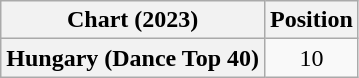<table class="wikitable plainrowheaders" style="text-align:center">
<tr>
<th scope="col">Chart (2023)</th>
<th scope="col">Position</th>
</tr>
<tr>
<th scope="row">Hungary (Dance Top 40)</th>
<td>10</td>
</tr>
</table>
